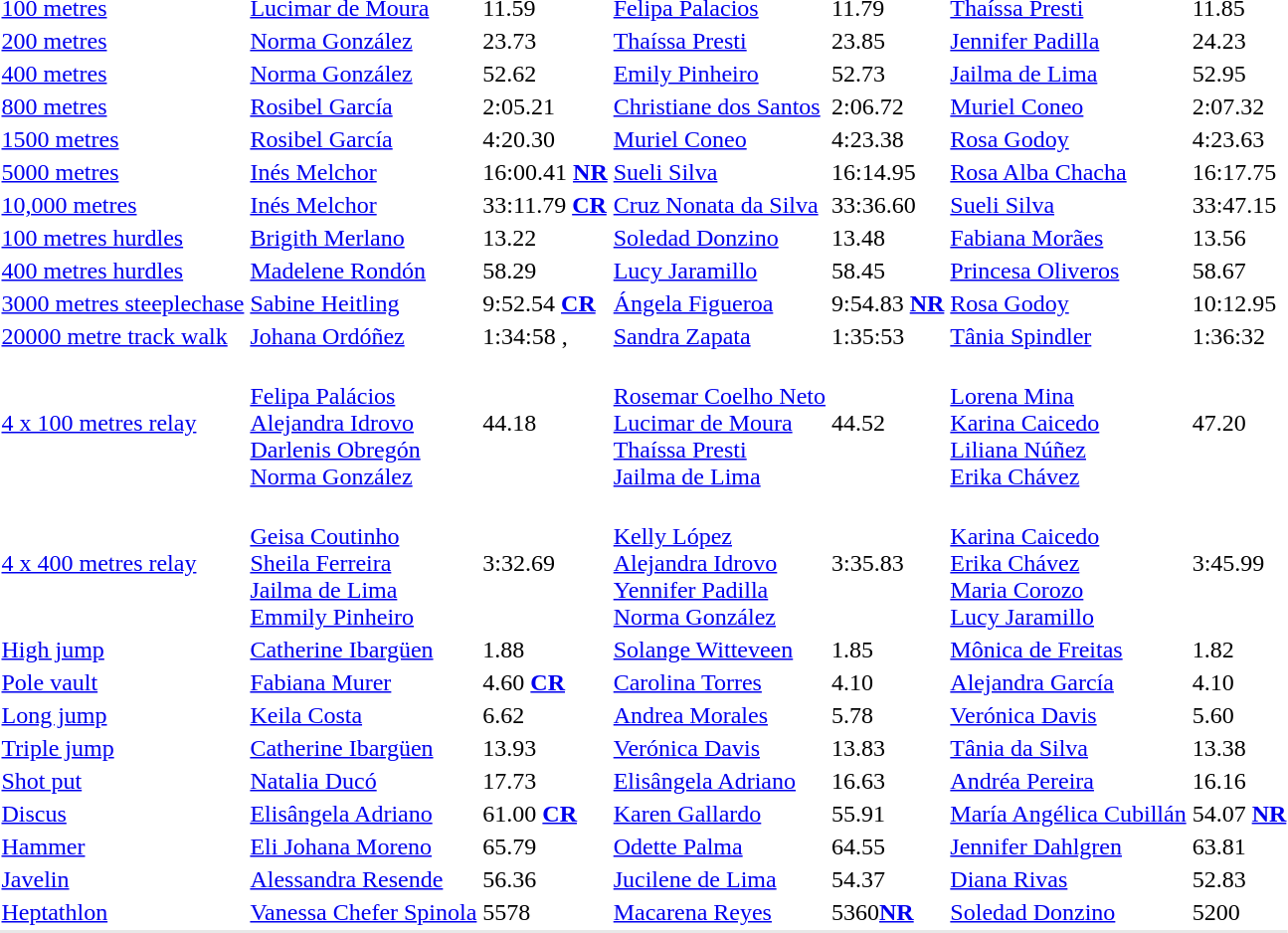<table>
<tr>
<td><a href='#'>100 metres</a></td>
<td><a href='#'>Lucimar de Moura</a><br> </td>
<td>11.59</td>
<td><a href='#'>Felipa Palacios</a><br> </td>
<td>11.79</td>
<td><a href='#'>Thaíssa Presti</a><br> </td>
<td>11.85</td>
</tr>
<tr>
<td><a href='#'>200 metres</a></td>
<td><a href='#'>Norma González</a><br> </td>
<td>23.73</td>
<td><a href='#'>Thaíssa Presti</a><br> </td>
<td>23.85</td>
<td><a href='#'>Jennifer Padilla</a><br> </td>
<td>24.23</td>
</tr>
<tr>
<td><a href='#'>400 metres</a></td>
<td><a href='#'>Norma González</a><br> </td>
<td>52.62</td>
<td><a href='#'>Emily Pinheiro</a><br> </td>
<td>52.73</td>
<td><a href='#'>Jailma de Lima</a><br> </td>
<td>52.95</td>
</tr>
<tr>
<td><a href='#'>800 metres</a></td>
<td><a href='#'>Rosibel García</a><br> </td>
<td>2:05.21</td>
<td><a href='#'>Christiane dos Santos</a><br> </td>
<td>2:06.72</td>
<td><a href='#'>Muriel Coneo</a><br> </td>
<td>2:07.32</td>
</tr>
<tr>
<td><a href='#'>1500 metres</a></td>
<td><a href='#'>Rosibel García</a><br> </td>
<td>4:20.30</td>
<td><a href='#'>Muriel Coneo</a><br> </td>
<td>4:23.38</td>
<td><a href='#'>Rosa Godoy</a><br> </td>
<td>4:23.63</td>
</tr>
<tr>
<td><a href='#'>5000 metres</a></td>
<td><a href='#'>Inés Melchor</a><br> </td>
<td>16:00.41 <strong><a href='#'>NR</a></strong></td>
<td><a href='#'>Sueli Silva</a><br> </td>
<td>16:14.95</td>
<td><a href='#'>Rosa Alba Chacha</a><br> </td>
<td>16:17.75</td>
</tr>
<tr>
<td><a href='#'>10,000 metres</a></td>
<td><a href='#'>Inés Melchor</a><br> </td>
<td>33:11.79 <strong><a href='#'>CR</a></strong></td>
<td><a href='#'>Cruz Nonata da Silva</a><br> </td>
<td>33:36.60</td>
<td><a href='#'>Sueli Silva</a><br> </td>
<td>33:47.15</td>
</tr>
<tr>
<td><a href='#'>100 metres hurdles</a></td>
<td><a href='#'>Brigith Merlano</a><br> </td>
<td>13.22</td>
<td><a href='#'>Soledad Donzino</a><br> </td>
<td>13.48</td>
<td><a href='#'>Fabiana Morães</a><br> </td>
<td>13.56</td>
</tr>
<tr>
<td><a href='#'>400 metres hurdles</a></td>
<td><a href='#'>Madelene Rondón</a><br> </td>
<td>58.29</td>
<td><a href='#'>Lucy Jaramillo</a><br> </td>
<td>58.45</td>
<td><a href='#'>Princesa Oliveros</a><br></td>
<td>58.67</td>
</tr>
<tr>
<td><a href='#'>3000 metres steeplechase</a></td>
<td><a href='#'>Sabine Heitling</a><br> </td>
<td>9:52.54 <strong><a href='#'>CR</a></strong></td>
<td><a href='#'>Ángela Figueroa</a><br> </td>
<td>9:54.83 <strong><a href='#'>NR</a></strong></td>
<td><a href='#'>Rosa Godoy</a><br> </td>
<td>10:12.95</td>
</tr>
<tr>
<td><a href='#'>20000 metre track walk</a></td>
<td><a href='#'>Johana Ordóñez</a><br> </td>
<td>1:34:58 <strong></strong>,  <strong></strong></td>
<td><a href='#'>Sandra Zapata</a><br> </td>
<td>1:35:53 <strong></strong></td>
<td><a href='#'>Tânia Spindler</a><br> </td>
<td>1:36:32 <strong></strong></td>
</tr>
<tr>
<td><a href='#'>4 x 100 metres relay</a></td>
<td><br><a href='#'>Felipa Palácios</a><br><a href='#'>Alejandra Idrovo</a><br><a href='#'>Darlenis Obregón</a><br><a href='#'>Norma González</a></td>
<td>44.18</td>
<td><br><a href='#'>Rosemar Coelho Neto</a><br><a href='#'>Lucimar de Moura</a><br><a href='#'>Thaíssa Presti</a><br><a href='#'>Jailma de Lima</a></td>
<td>44.52</td>
<td><br><a href='#'>Lorena Mina</a><br><a href='#'>Karina Caicedo</a><br><a href='#'>Liliana Núñez</a><br><a href='#'>Erika Chávez</a></td>
<td>47.20</td>
</tr>
<tr>
<td><a href='#'>4 x 400 metres relay</a></td>
<td><br><a href='#'>Geisa Coutinho</a><br><a href='#'>Sheila Ferreira</a><br><a href='#'>Jailma de Lima</a><br><a href='#'>Emmily Pinheiro</a></td>
<td>3:32.69</td>
<td><br><a href='#'>Kelly López</a><br><a href='#'>Alejandra Idrovo</a><br><a href='#'>Yennifer Padilla</a><br><a href='#'>Norma González</a></td>
<td>3:35.83</td>
<td><br><a href='#'>Karina Caicedo</a><br><a href='#'>Erika Chávez</a><br><a href='#'>Maria Corozo</a><br><a href='#'>Lucy Jaramillo</a></td>
<td>3:45.99</td>
</tr>
<tr>
<td><a href='#'>High jump</a></td>
<td><a href='#'>Catherine Ibargüen</a><br> </td>
<td>1.88</td>
<td><a href='#'>Solange Witteveen</a><br> </td>
<td>1.85</td>
<td><a href='#'>Mônica de Freitas</a><br> </td>
<td>1.82</td>
</tr>
<tr>
<td><a href='#'>Pole vault</a></td>
<td><a href='#'>Fabiana Murer</a><br> </td>
<td>4.60 <strong><a href='#'>CR</a></strong></td>
<td><a href='#'>Carolina Torres</a><br> </td>
<td>4.10</td>
<td><a href='#'>Alejandra García</a><br> </td>
<td>4.10</td>
</tr>
<tr>
<td><a href='#'>Long jump</a></td>
<td><a href='#'>Keila Costa</a><br> </td>
<td>6.62</td>
<td><a href='#'>Andrea Morales</a><br> </td>
<td>5.78</td>
<td><a href='#'>Verónica Davis</a><br> </td>
<td>5.60</td>
</tr>
<tr>
<td><a href='#'>Triple jump</a></td>
<td><a href='#'>Catherine Ibargüen</a><br> </td>
<td>13.93</td>
<td><a href='#'>Verónica Davis</a><br> </td>
<td>13.83</td>
<td><a href='#'>Tânia da Silva</a><br> </td>
<td>13.38</td>
</tr>
<tr>
<td><a href='#'>Shot put</a></td>
<td><a href='#'>Natalia Ducó</a><br> </td>
<td>17.73</td>
<td><a href='#'>Elisângela Adriano</a><br> </td>
<td>16.63</td>
<td><a href='#'>Andréa Pereira</a><br> </td>
<td>16.16</td>
</tr>
<tr>
<td><a href='#'>Discus</a></td>
<td><a href='#'>Elisângela Adriano</a><br> </td>
<td>61.00 <strong><a href='#'>CR</a></strong></td>
<td><a href='#'>Karen Gallardo</a><br> </td>
<td>55.91</td>
<td><a href='#'>María Angélica Cubillán</a><br> </td>
<td>54.07 <strong><a href='#'>NR</a></strong></td>
</tr>
<tr>
<td><a href='#'>Hammer</a></td>
<td><a href='#'>Eli Johana Moreno</a><br> </td>
<td>65.79</td>
<td><a href='#'>Odette Palma</a><br> </td>
<td>64.55</td>
<td><a href='#'>Jennifer Dahlgren</a><br> </td>
<td>63.81</td>
</tr>
<tr>
<td><a href='#'>Javelin</a></td>
<td><a href='#'>Alessandra Resende</a><br> </td>
<td>56.36</td>
<td><a href='#'>Jucilene de Lima</a><br> </td>
<td>54.37</td>
<td><a href='#'>Diana Rivas</a><br> </td>
<td>52.83</td>
</tr>
<tr>
<td><a href='#'>Heptathlon</a></td>
<td><a href='#'>Vanessa Chefer Spinola</a><br> </td>
<td>5578</td>
<td><a href='#'>Macarena Reyes</a><br> </td>
<td>5360<strong><a href='#'>NR</a></strong></td>
<td><a href='#'>Soledad Donzino</a><br></td>
<td>5200</td>
</tr>
<tr bgcolor= e8e8e8>
<td colspan=7></td>
</tr>
</table>
